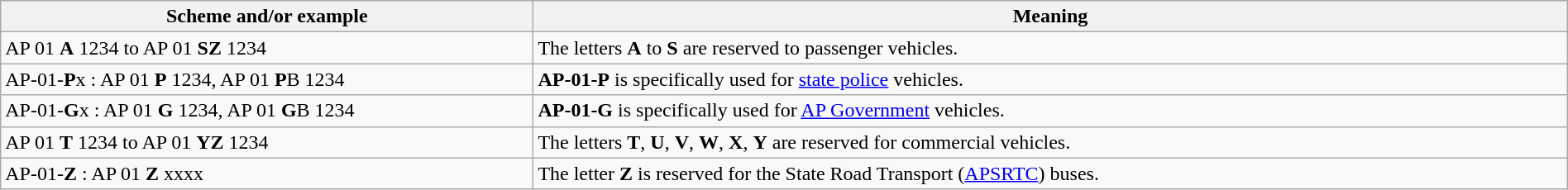<table class="wikitable sortable" style="width:100%;" border="1" cellspacing="0" cellpadding="3">
<tr>
<th scope="col" style="width:34%">Scheme and/or example</th>
<th scope="col" style="width:66%">Meaning</th>
</tr>
<tr>
<td><span>AP 01 <strong>A</strong> 1234</span> to <span>AP 01 <strong>SZ</strong> 1234</span></td>
<td>The letters <strong>A</strong> to <strong>S</strong> are reserved to passenger vehicles.</td>
</tr>
<tr>
<td>AP-01-<strong>P</strong>x : <span>AP 01 <strong>P</strong> 1234</span>, <span>AP 01 <strong>P</strong>B 1234</span></td>
<td><strong>AP-01-P</strong> is specifically used for <a href='#'>state police</a> vehicles.</td>
</tr>
<tr>
<td>AP-01-<strong>G</strong>x : <span>AP 01 <strong>G</strong> 1234</span>, <span>AP 01 <strong>G</strong>B 1234</span></td>
<td><strong>AP-01-G</strong> is specifically used for <a href='#'>AP Government</a> vehicles.</td>
</tr>
<tr>
<td><span>AP 01 <strong>T</strong> 1234</span> to <span>AP 01 <strong>YZ</strong> 1234</span></td>
<td>The letters <strong>T</strong>, <strong>U</strong>, <strong>V</strong>, <strong>W</strong>, <strong>X</strong>, <strong>Y</strong> are reserved for commercial vehicles.</td>
</tr>
<tr>
<td>AP-01-<strong>Z</strong> : <span>AP 01 <strong>Z</strong> xxxx</span></td>
<td>The letter <strong>Z</strong> is reserved for the State Road Transport (<a href='#'>APSRTC</a>) buses.</td>
</tr>
</table>
